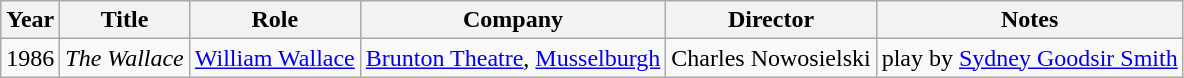<table class="wikitable">
<tr>
<th>Year</th>
<th>Title</th>
<th>Role</th>
<th>Company</th>
<th>Director</th>
<th>Notes</th>
</tr>
<tr>
<td>1986</td>
<td><em>The Wallace</em></td>
<td><a href='#'>William Wallace</a></td>
<td><a href='#'>Brunton Theatre</a>, <a href='#'>Musselburgh</a></td>
<td>Charles Nowosielski</td>
<td>play by <a href='#'>Sydney Goodsir Smith</a></td>
</tr>
</table>
